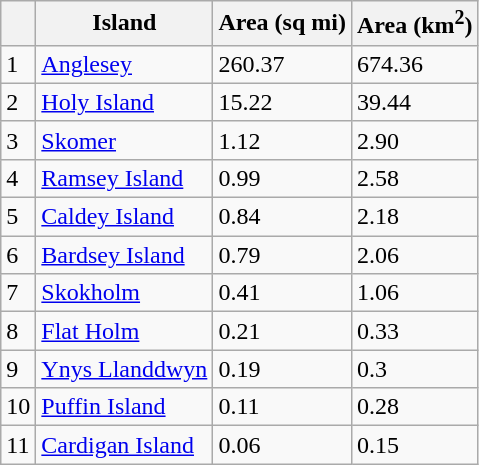<table class="wikitable sortable">
<tr>
<th></th>
<th>Island</th>
<th>Area (sq mi)</th>
<th>Area (km<sup>2</sup>)</th>
</tr>
<tr>
<td>1</td>
<td><a href='#'>Anglesey</a></td>
<td>260.37</td>
<td>674.36</td>
</tr>
<tr>
<td>2</td>
<td><a href='#'>Holy Island</a></td>
<td>15.22</td>
<td>39.44</td>
</tr>
<tr>
<td>3</td>
<td><a href='#'>Skomer</a></td>
<td>1.12</td>
<td>2.90</td>
</tr>
<tr>
<td>4</td>
<td><a href='#'>Ramsey Island</a></td>
<td>0.99</td>
<td>2.58</td>
</tr>
<tr>
<td>5</td>
<td><a href='#'>Caldey Island</a></td>
<td>0.84</td>
<td>2.18</td>
</tr>
<tr>
<td>6</td>
<td><a href='#'>Bardsey Island</a></td>
<td>0.79</td>
<td>2.06</td>
</tr>
<tr>
<td>7</td>
<td><a href='#'>Skokholm</a></td>
<td>0.41</td>
<td>1.06</td>
</tr>
<tr>
<td>8</td>
<td><a href='#'>Flat Holm</a></td>
<td>0.21</td>
<td>0.33</td>
</tr>
<tr>
<td>9</td>
<td><a href='#'>Ynys Llanddwyn</a></td>
<td>0.19</td>
<td>0.3</td>
</tr>
<tr>
<td>10</td>
<td><a href='#'>Puffin Island</a></td>
<td>0.11</td>
<td>0.28</td>
</tr>
<tr>
<td>11</td>
<td><a href='#'>Cardigan Island</a></td>
<td>0.06</td>
<td>0.15</td>
</tr>
</table>
